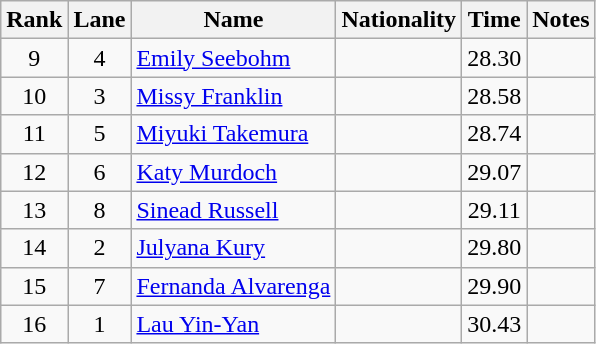<table class="wikitable sortable" style="text-align:center">
<tr>
<th>Rank</th>
<th>Lane</th>
<th>Name</th>
<th>Nationality</th>
<th>Time</th>
<th>Notes</th>
</tr>
<tr>
<td>9</td>
<td>4</td>
<td align=left><a href='#'>Emily Seebohm</a></td>
<td align=left></td>
<td>28.30</td>
<td></td>
</tr>
<tr>
<td>10</td>
<td>3</td>
<td align=left><a href='#'>Missy Franklin</a></td>
<td align=left></td>
<td>28.58</td>
<td></td>
</tr>
<tr>
<td>11</td>
<td>5</td>
<td align=left><a href='#'>Miyuki Takemura</a></td>
<td align=left></td>
<td>28.74</td>
<td></td>
</tr>
<tr>
<td>12</td>
<td>6</td>
<td align=left><a href='#'>Katy Murdoch</a></td>
<td align=left></td>
<td>29.07</td>
<td></td>
</tr>
<tr>
<td>13</td>
<td>8</td>
<td align=left><a href='#'>Sinead Russell</a></td>
<td align=left></td>
<td>29.11</td>
<td></td>
</tr>
<tr>
<td>14</td>
<td>2</td>
<td align=left><a href='#'>Julyana Kury</a></td>
<td align=left></td>
<td>29.80</td>
<td></td>
</tr>
<tr>
<td>15</td>
<td>7</td>
<td align=left><a href='#'>Fernanda Alvarenga</a></td>
<td align=left></td>
<td>29.90</td>
<td></td>
</tr>
<tr>
<td>16</td>
<td>1</td>
<td align=left><a href='#'>Lau Yin-Yan</a></td>
<td align=left></td>
<td>30.43</td>
<td></td>
</tr>
</table>
